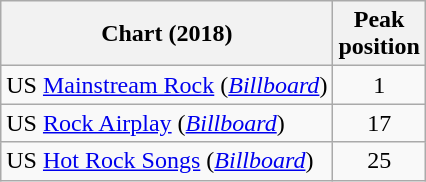<table class="wikitable sortable">
<tr>
<th>Chart (2018)</th>
<th>Peak<br>position</th>
</tr>
<tr>
<td>US <a href='#'>Mainstream Rock</a> (<em><a href='#'>Billboard</a></em>)</td>
<td style="text-align:center;">1</td>
</tr>
<tr>
<td>US <a href='#'>Rock Airplay</a> (<em><a href='#'>Billboard</a></em>)</td>
<td style="text-align:center;">17</td>
</tr>
<tr>
<td>US <a href='#'>Hot Rock Songs</a> (<em><a href='#'>Billboard</a></em>)</td>
<td style="text-align:center;">25</td>
</tr>
</table>
